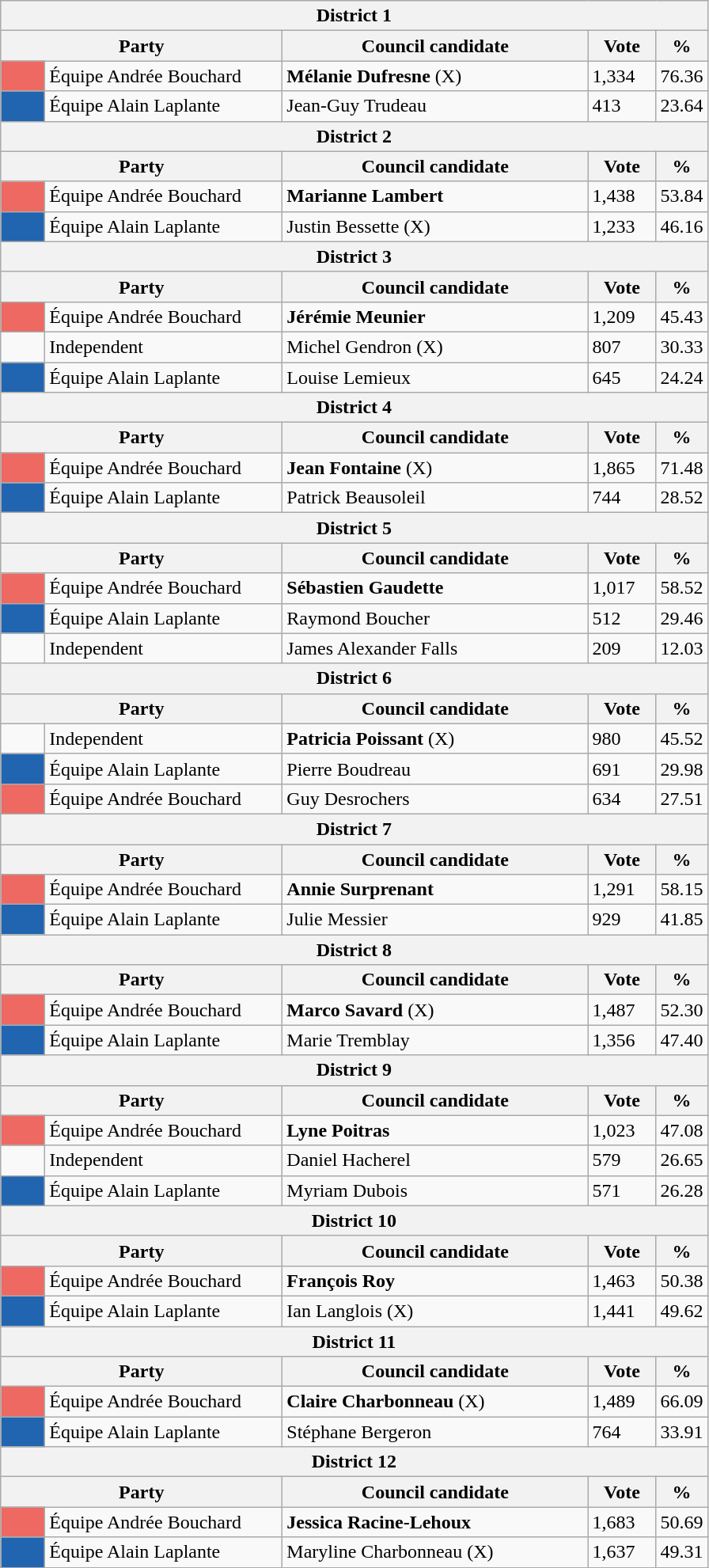<table class="wikitable">
<tr>
<th colspan="5">District 1</th>
</tr>
<tr>
<th bgcolor="#DDDDFF" width="230px" colspan="2">Party</th>
<th bgcolor="#DDDDFF" width="250px">Council candidate</th>
<th bgcolor="#DDDDFF" width="50px">Vote</th>
<th bgcolor="#DDDDFF" width="30px">%</th>
</tr>
<tr>
<td bgcolor=#ed6962  width="30px"> </td>
<td>Équipe Andrée Bouchard</td>
<td><strong>Mélanie Dufresne</strong> (X)</td>
<td>1,334</td>
<td>76.36</td>
</tr>
<tr>
<td bgcolor=#2165B0  width="30px"> </td>
<td>Équipe Alain Laplante</td>
<td>Jean-Guy Trudeau</td>
<td>413</td>
<td>23.64</td>
</tr>
<tr>
<th colspan="5">District 2</th>
</tr>
<tr>
<th bgcolor="#DDDDFF" width="230px" colspan="2">Party</th>
<th bgcolor="#DDDDFF" width="250px">Council candidate</th>
<th bgcolor="#DDDDFF" width="50px">Vote</th>
<th bgcolor="#DDDDFF" width="30px">%</th>
</tr>
<tr>
<td bgcolor=#ed6962  width="30px"> </td>
<td>Équipe Andrée Bouchard</td>
<td><strong>Marianne Lambert</strong></td>
<td>1,438</td>
<td>53.84</td>
</tr>
<tr>
<td bgcolor=#2165B0  width="30px"> </td>
<td>Équipe Alain Laplante</td>
<td>Justin Bessette (X)</td>
<td>1,233</td>
<td>46.16</td>
</tr>
<tr>
<th colspan="5">District 3</th>
</tr>
<tr>
<th bgcolor="#DDDDFF" width="230px" colspan="2">Party</th>
<th bgcolor="#DDDDFF" width="250px">Council candidate</th>
<th bgcolor="#DDDDFF" width="50px">Vote</th>
<th bgcolor="#DDDDFF" width="30px">%</th>
</tr>
<tr>
<td bgcolor=#ed6962  width="30px"> </td>
<td>Équipe Andrée Bouchard</td>
<td><strong>Jérémie Meunier</strong></td>
<td>1,209</td>
<td>45.43</td>
</tr>
<tr>
<td> </td>
<td>Independent</td>
<td>Michel Gendron (X)</td>
<td>807</td>
<td>30.33</td>
</tr>
<tr>
<td bgcolor=#2165B0  width="30px"> </td>
<td>Équipe Alain Laplante</td>
<td>Louise Lemieux</td>
<td>645</td>
<td>24.24</td>
</tr>
<tr>
<th colspan="5">District 4</th>
</tr>
<tr>
<th bgcolor="#DDDDFF" width="230px" colspan="2">Party</th>
<th bgcolor="#DDDDFF" width="250px">Council candidate</th>
<th bgcolor="#DDDDFF" width="50px">Vote</th>
<th bgcolor="#DDDDFF" width="30px">%</th>
</tr>
<tr>
<td bgcolor=#ed6962  width="30px"> </td>
<td>Équipe Andrée Bouchard</td>
<td><strong>Jean Fontaine</strong> (X)</td>
<td>1,865</td>
<td>71.48</td>
</tr>
<tr>
<td bgcolor=#2165B0  width="30px"> </td>
<td>Équipe Alain Laplante</td>
<td>Patrick Beausoleil</td>
<td>744</td>
<td>28.52</td>
</tr>
<tr>
<th colspan="5">District 5</th>
</tr>
<tr>
<th bgcolor="#DDDDFF" width="230px" colspan="2">Party</th>
<th bgcolor="#DDDDFF" width="250px">Council candidate</th>
<th bgcolor="#DDDDFF" width="50px">Vote</th>
<th bgcolor="#DDDDFF" width="30px">%</th>
</tr>
<tr>
<td bgcolor=#ed6962  width="30px"> </td>
<td>Équipe Andrée Bouchard</td>
<td><strong>Sébastien Gaudette</strong></td>
<td>1,017</td>
<td>58.52</td>
</tr>
<tr>
<td bgcolor=#2165B0  width="30px"> </td>
<td>Équipe Alain Laplante</td>
<td>Raymond Boucher</td>
<td>512</td>
<td>29.46</td>
</tr>
<tr>
<td> </td>
<td>Independent</td>
<td>James Alexander Falls</td>
<td>209</td>
<td>12.03</td>
</tr>
<tr>
<th colspan="5">District 6</th>
</tr>
<tr>
<th bgcolor="#DDDDFF" width="230px" colspan="2">Party</th>
<th bgcolor="#DDDDFF" width="250px">Council candidate</th>
<th bgcolor="#DDDDFF" width="50px">Vote</th>
<th bgcolor="#DDDDFF" width="30px">%</th>
</tr>
<tr>
<td> </td>
<td>Independent</td>
<td><strong>Patricia Poissant</strong> (X)</td>
<td>980</td>
<td>45.52</td>
</tr>
<tr>
<td bgcolor=#2165B0  width="30px"> </td>
<td>Équipe Alain Laplante</td>
<td>Pierre Boudreau</td>
<td>691</td>
<td>29.98</td>
</tr>
<tr>
<td bgcolor=#ed6962  width="30px"> </td>
<td>Équipe Andrée Bouchard</td>
<td>Guy Desrochers</td>
<td>634</td>
<td>27.51</td>
</tr>
<tr>
<th colspan="5">District 7</th>
</tr>
<tr>
<th bgcolor="#DDDDFF" width="230px" colspan="2">Party</th>
<th bgcolor="#DDDDFF" width="250px">Council candidate</th>
<th bgcolor="#DDDDFF" width="50px">Vote</th>
<th bgcolor="#DDDDFF" width="30px">%</th>
</tr>
<tr>
<td bgcolor=#ed6962  width="30px"> </td>
<td>Équipe Andrée Bouchard</td>
<td><strong>Annie Surprenant</strong></td>
<td>1,291</td>
<td>58.15</td>
</tr>
<tr>
<td bgcolor=#2165B0  width="30px"> </td>
<td>Équipe Alain Laplante</td>
<td>Julie Messier</td>
<td>929</td>
<td>41.85</td>
</tr>
<tr>
<th colspan="5">District 8</th>
</tr>
<tr>
<th bgcolor="#DDDDFF" width="230px" colspan="2">Party</th>
<th bgcolor="#DDDDFF" width="250px">Council candidate</th>
<th bgcolor="#DDDDFF" width="50px">Vote</th>
<th bgcolor="#DDDDFF" width="30px">%</th>
</tr>
<tr>
<td bgcolor=#ed6962  width="30px"> </td>
<td>Équipe Andrée Bouchard</td>
<td><strong>Marco Savard</strong> (X)</td>
<td>1,487</td>
<td>52.30</td>
</tr>
<tr>
<td bgcolor=#2165B0  width="30px"> </td>
<td>Équipe Alain Laplante</td>
<td>Marie Tremblay</td>
<td>1,356</td>
<td>47.40</td>
</tr>
<tr>
<th colspan="5">District 9</th>
</tr>
<tr>
<th bgcolor="#DDDDFF" width="230px" colspan="2">Party</th>
<th bgcolor="#DDDDFF" width="250px">Council candidate</th>
<th bgcolor="#DDDDFF" width="50px">Vote</th>
<th bgcolor="#DDDDFF" width="30px">%</th>
</tr>
<tr>
<td bgcolor=#ed6962  width="30px"> </td>
<td>Équipe Andrée Bouchard</td>
<td><strong>Lyne Poitras</strong></td>
<td>1,023</td>
<td>47.08</td>
</tr>
<tr>
<td> </td>
<td>Independent</td>
<td>Daniel Hacherel</td>
<td>579</td>
<td>26.65</td>
</tr>
<tr>
<td bgcolor=#2165B0  width="30px"> </td>
<td>Équipe Alain Laplante</td>
<td>Myriam Dubois</td>
<td>571</td>
<td>26.28</td>
</tr>
<tr>
<th colspan="5">District 10</th>
</tr>
<tr>
<th bgcolor="#DDDDFF" width="230px" colspan="2">Party</th>
<th bgcolor="#DDDDFF" width="250px">Council candidate</th>
<th bgcolor="#DDDDFF" width="50px">Vote</th>
<th bgcolor="#DDDDFF" width="30px">%</th>
</tr>
<tr>
<td bgcolor=#ed6962  width="30px"> </td>
<td>Équipe Andrée Bouchard</td>
<td><strong>François Roy</strong></td>
<td>1,463</td>
<td>50.38</td>
</tr>
<tr>
<td bgcolor=#2165B0  width="30px"> </td>
<td>Équipe Alain Laplante</td>
<td>Ian Langlois (X)</td>
<td>1,441</td>
<td>49.62</td>
</tr>
<tr>
<th colspan="5">District 11</th>
</tr>
<tr>
<th bgcolor="#DDDDFF" width="230px" colspan="2">Party</th>
<th bgcolor="#DDDDFF" width="250px">Council candidate</th>
<th bgcolor="#DDDDFF" width="50px">Vote</th>
<th bgcolor="#DDDDFF" width="30px">%</th>
</tr>
<tr>
<td bgcolor=#ed6962  width="30px"> </td>
<td>Équipe Andrée Bouchard</td>
<td><strong>Claire Charbonneau</strong> (X)</td>
<td>1,489</td>
<td>66.09</td>
</tr>
<tr>
<td bgcolor=#2165B0  width="30px"> </td>
<td>Équipe Alain Laplante</td>
<td>Stéphane Bergeron</td>
<td>764</td>
<td>33.91</td>
</tr>
<tr>
<th colspan="5">District 12</th>
</tr>
<tr>
<th bgcolor="#DDDDFF" width="230px" colspan="2">Party</th>
<th bgcolor="#DDDDFF" width="250px">Council candidate</th>
<th bgcolor="#DDDDFF" width="50px">Vote</th>
<th bgcolor="#DDDDFF" width="30px">%</th>
</tr>
<tr>
<td bgcolor=#ed6962  width="30px"> </td>
<td>Équipe Andrée Bouchard</td>
<td><strong>Jessica Racine-Lehoux</strong></td>
<td>1,683</td>
<td>50.69</td>
</tr>
<tr>
<td bgcolor=#2165B0  width="30px"> </td>
<td>Équipe Alain Laplante</td>
<td>Maryline Charbonneau (X)</td>
<td>1,637</td>
<td>49.31</td>
</tr>
</table>
